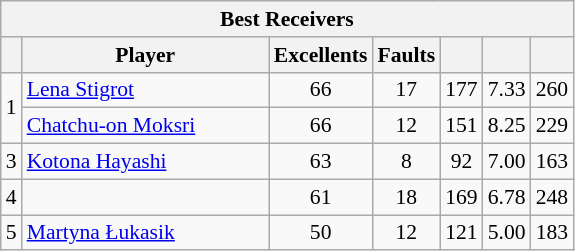<table class="wikitable sortable" style=font-size:90%>
<tr>
<th colspan=7>Best Receivers</th>
</tr>
<tr>
<th></th>
<th width=158>Player</th>
<th width=20>Excellents</th>
<th width=20>Faults</th>
<th width=20></th>
<th width=20></th>
<th width=20></th>
</tr>
<tr>
<td rowspan="2">1</td>
<td> <a href='#'>Lena Stigrot</a></td>
<td align=center>66</td>
<td align=center>17</td>
<td align=center>177</td>
<td align=center>7.33</td>
<td align=center>260</td>
</tr>
<tr>
<td> <a href='#'>Chatchu-on Moksri</a></td>
<td align=center>66</td>
<td align=center>12</td>
<td align=center>151</td>
<td align=center>8.25</td>
<td align=center>229</td>
</tr>
<tr>
<td>3</td>
<td> <a href='#'>Kotona Hayashi</a></td>
<td align=center>63</td>
<td align=center>8</td>
<td align=center>92</td>
<td align=center>7.00</td>
<td align=center>163</td>
</tr>
<tr>
<td>4</td>
<td> </td>
<td align=center>61</td>
<td align=center>18</td>
<td align=center>169</td>
<td align=center>6.78</td>
<td align=center>248</td>
</tr>
<tr>
<td>5</td>
<td> <a href='#'>Martyna Łukasik</a></td>
<td align=center>50</td>
<td align=center>12</td>
<td align=center>121</td>
<td align=center>5.00</td>
<td align=center>183</td>
</tr>
</table>
